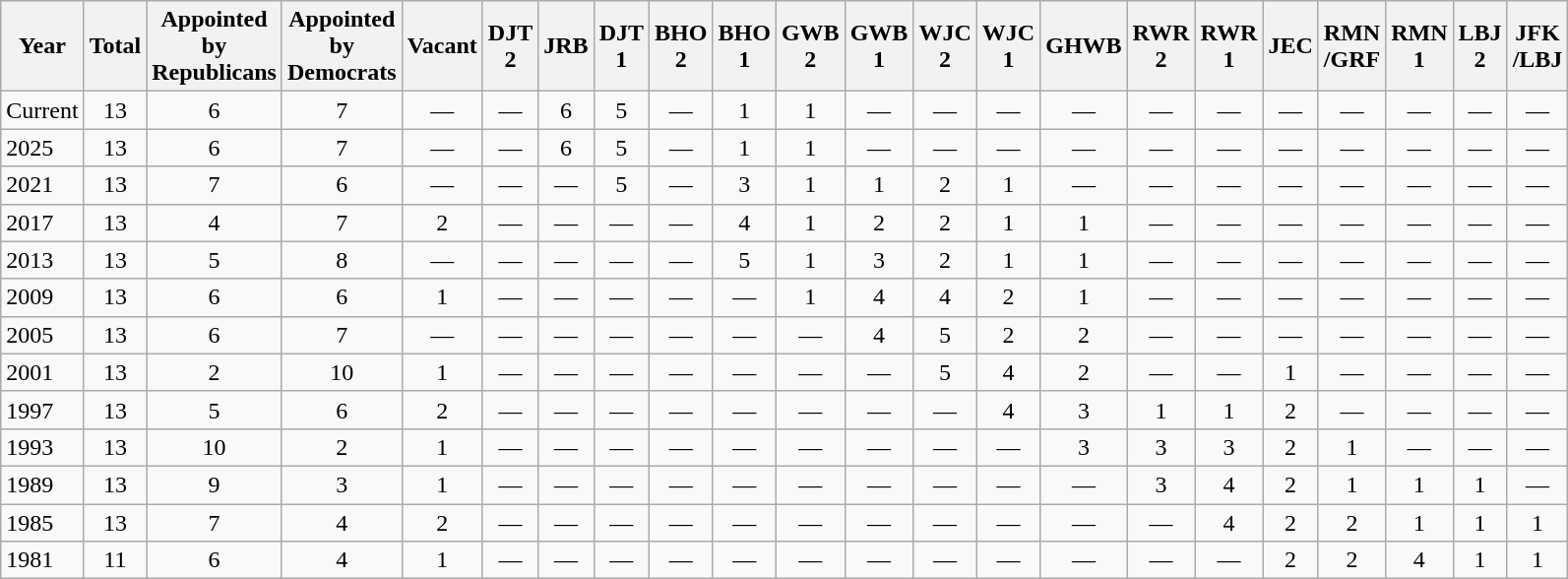<table class="wikitable" style="text-align:center;">
<tr>
<th>Year</th>
<th>Total</th>
<th>Appointed<br>by<br>Republicans</th>
<th>Appointed<br>by<br>Democrats</th>
<th>Vacant</th>
<th>DJT<br>2</th>
<th>JRB</th>
<th>DJT<br>1</th>
<th>BHO<br>2</th>
<th>BHO<br>1</th>
<th>GWB<br>2</th>
<th>GWB<br>1</th>
<th>WJC<br>2</th>
<th>WJC<br>1</th>
<th>GHWB</th>
<th>RWR<br>2</th>
<th>RWR<br>1</th>
<th>JEC</th>
<th>RMN<br>/GRF</th>
<th>RMN<br>1</th>
<th>LBJ<br>2</th>
<th>JFK<br>/LBJ</th>
</tr>
<tr>
<td style="text-align:left;">Current</td>
<td>13</td>
<td>6</td>
<td>7</td>
<td>—</td>
<td>—</td>
<td>6</td>
<td>5</td>
<td>—</td>
<td>1</td>
<td>1</td>
<td>—</td>
<td>—</td>
<td>—</td>
<td>—</td>
<td>—</td>
<td>—</td>
<td>—</td>
<td>—</td>
<td>—</td>
<td>—</td>
<td>—</td>
</tr>
<tr>
<td style="text-align:left;">2025</td>
<td>13</td>
<td>6</td>
<td>7</td>
<td>—</td>
<td>—</td>
<td>6</td>
<td>5</td>
<td>—</td>
<td>1</td>
<td>1</td>
<td>—</td>
<td>—</td>
<td>—</td>
<td>—</td>
<td>—</td>
<td>—</td>
<td>—</td>
<td>—</td>
<td>—</td>
<td>—</td>
<td>—</td>
</tr>
<tr>
<td style="text-align:left;">2021</td>
<td>13</td>
<td>7</td>
<td>6</td>
<td>—</td>
<td>—</td>
<td>—</td>
<td>5</td>
<td>—</td>
<td>3</td>
<td>1</td>
<td>1</td>
<td>2</td>
<td>1</td>
<td>—</td>
<td>—</td>
<td>—</td>
<td>—</td>
<td>—</td>
<td>—</td>
<td>—</td>
<td>—</td>
</tr>
<tr>
<td style="text-align:left;">2017</td>
<td>13</td>
<td>4</td>
<td>7</td>
<td>2</td>
<td>—</td>
<td>—</td>
<td>—</td>
<td>—</td>
<td>4</td>
<td>1</td>
<td>2</td>
<td>2</td>
<td>1</td>
<td>1</td>
<td>—</td>
<td>—</td>
<td>—</td>
<td>—</td>
<td>—</td>
<td>—</td>
<td>—</td>
</tr>
<tr>
<td style="text-align:left;">2013</td>
<td>13</td>
<td>5</td>
<td>8</td>
<td>—</td>
<td>—</td>
<td>—</td>
<td>—</td>
<td>—</td>
<td>5</td>
<td>1</td>
<td>3</td>
<td>2</td>
<td>1</td>
<td>1</td>
<td>—</td>
<td>—</td>
<td>—</td>
<td>—</td>
<td>—</td>
<td>—</td>
<td>—</td>
</tr>
<tr>
<td style="text-align:left;">2009</td>
<td>13</td>
<td>6</td>
<td>6</td>
<td>1</td>
<td>—</td>
<td>—</td>
<td>—</td>
<td>—</td>
<td>—</td>
<td>1</td>
<td>4</td>
<td>4</td>
<td>2</td>
<td>1</td>
<td>—</td>
<td>—</td>
<td>—</td>
<td>—</td>
<td>—</td>
<td>—</td>
<td>—</td>
</tr>
<tr>
<td style="text-align:left;">2005</td>
<td>13</td>
<td>6</td>
<td>7</td>
<td>—</td>
<td>—</td>
<td>—</td>
<td>—</td>
<td>—</td>
<td>—</td>
<td>—</td>
<td>4</td>
<td>5</td>
<td>2</td>
<td>2</td>
<td>—</td>
<td>—</td>
<td>—</td>
<td>—</td>
<td>—</td>
<td>—</td>
<td>—</td>
</tr>
<tr>
<td style="text-align:left;">2001</td>
<td>13</td>
<td>2</td>
<td>10</td>
<td>1</td>
<td>—</td>
<td>—</td>
<td>—</td>
<td>—</td>
<td>—</td>
<td>—</td>
<td>—</td>
<td>5</td>
<td>4</td>
<td>2</td>
<td>—</td>
<td>—</td>
<td>1</td>
<td>—</td>
<td>—</td>
<td>—</td>
<td>—</td>
</tr>
<tr>
<td style="text-align:left;">1997</td>
<td>13</td>
<td>5</td>
<td>6</td>
<td>2</td>
<td>—</td>
<td>—</td>
<td>—</td>
<td>—</td>
<td>—</td>
<td>—</td>
<td>—</td>
<td>—</td>
<td>4</td>
<td>3</td>
<td>1</td>
<td>1</td>
<td>2</td>
<td>—</td>
<td>—</td>
<td>—</td>
<td>—</td>
</tr>
<tr>
<td style="text-align:left;">1993</td>
<td>13</td>
<td>10</td>
<td>2</td>
<td>1</td>
<td>—</td>
<td>—</td>
<td>—</td>
<td>—</td>
<td>—</td>
<td>—</td>
<td>—</td>
<td>—</td>
<td>—</td>
<td>3</td>
<td>3</td>
<td>3</td>
<td>2</td>
<td>1</td>
<td>—</td>
<td>—</td>
<td>—</td>
</tr>
<tr>
<td style="text-align:left;">1989</td>
<td>13</td>
<td>9</td>
<td>3</td>
<td>1</td>
<td>—</td>
<td>—</td>
<td>—</td>
<td>—</td>
<td>—</td>
<td>—</td>
<td>—</td>
<td>—</td>
<td>—</td>
<td>—</td>
<td>3</td>
<td>4</td>
<td>2</td>
<td>1</td>
<td>1</td>
<td>1</td>
<td>—</td>
</tr>
<tr>
<td style="text-align:left;">1985</td>
<td>13</td>
<td>7</td>
<td>4</td>
<td>2</td>
<td>—</td>
<td>—</td>
<td>—</td>
<td>—</td>
<td>—</td>
<td>—</td>
<td>—</td>
<td>—</td>
<td>—</td>
<td>—</td>
<td>—</td>
<td>4</td>
<td>2</td>
<td>2</td>
<td>1</td>
<td>1</td>
<td>1</td>
</tr>
<tr>
<td style="text-align:left;">1981</td>
<td>11</td>
<td>6</td>
<td>4</td>
<td>1</td>
<td>—</td>
<td>—</td>
<td>—</td>
<td>—</td>
<td>—</td>
<td>—</td>
<td>—</td>
<td>—</td>
<td>—</td>
<td>—</td>
<td>—</td>
<td>—</td>
<td>2</td>
<td>2</td>
<td>4</td>
<td>1</td>
<td>1</td>
</tr>
</table>
